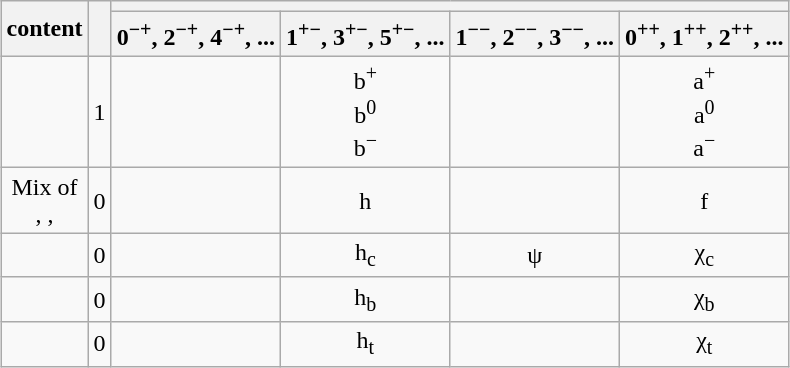<table class="wikitable" style="text-align:center;margin:1em auto;">
<tr>
<th rowspan=2> content</th>
<th rowspan=2><a href='#'></a></th>
<th colspan=4><a href='#'></a></th>
</tr>
<tr>
<th>0<sup>−+</sup>, 2<sup>−+</sup>, 4<sup>−+</sup>, ...</th>
<th>1<sup>+−</sup>, 3<sup>+−</sup>, 5<sup>+−</sup>, ...</th>
<th>1<sup>−−</sup>, 2<sup>−−</sup>, 3<sup>−−</sup>, ...</th>
<th>0<sup>++</sup>, 1<sup>++</sup>, 2<sup>++</sup>, ...</th>
</tr>
<tr>
<td><br><br></td>
<td>1</td>
<td><br><br></td>
<td>b<sup>+</sup><br>b<sup>0</sup><br>b<sup>−</sup></td>
<td><br><br></td>
<td>a<sup>+</sup><br>a<sup>0</sup><br>a<sup>−</sup></td>
</tr>
<tr>
<td>Mix of <br>, , </td>
<td>0</td>
<td><br></td>
<td>h<br></td>
<td><br></td>
<td>f<br></td>
</tr>
<tr>
<td></td>
<td>0</td>
<td></td>
<td>h<sub>c</sub></td>
<td>ψ</td>
<td>χ<sub>c</sub></td>
</tr>
<tr>
<td></td>
<td>0</td>
<td></td>
<td>h<sub>b</sub></td>
<td></td>
<td>χ<sub>b</sub></td>
</tr>
<tr>
<td></td>
<td>0</td>
<td></td>
<td>h<sub>t</sub></td>
<td></td>
<td>χ<sub>t</sub></td>
</tr>
</table>
